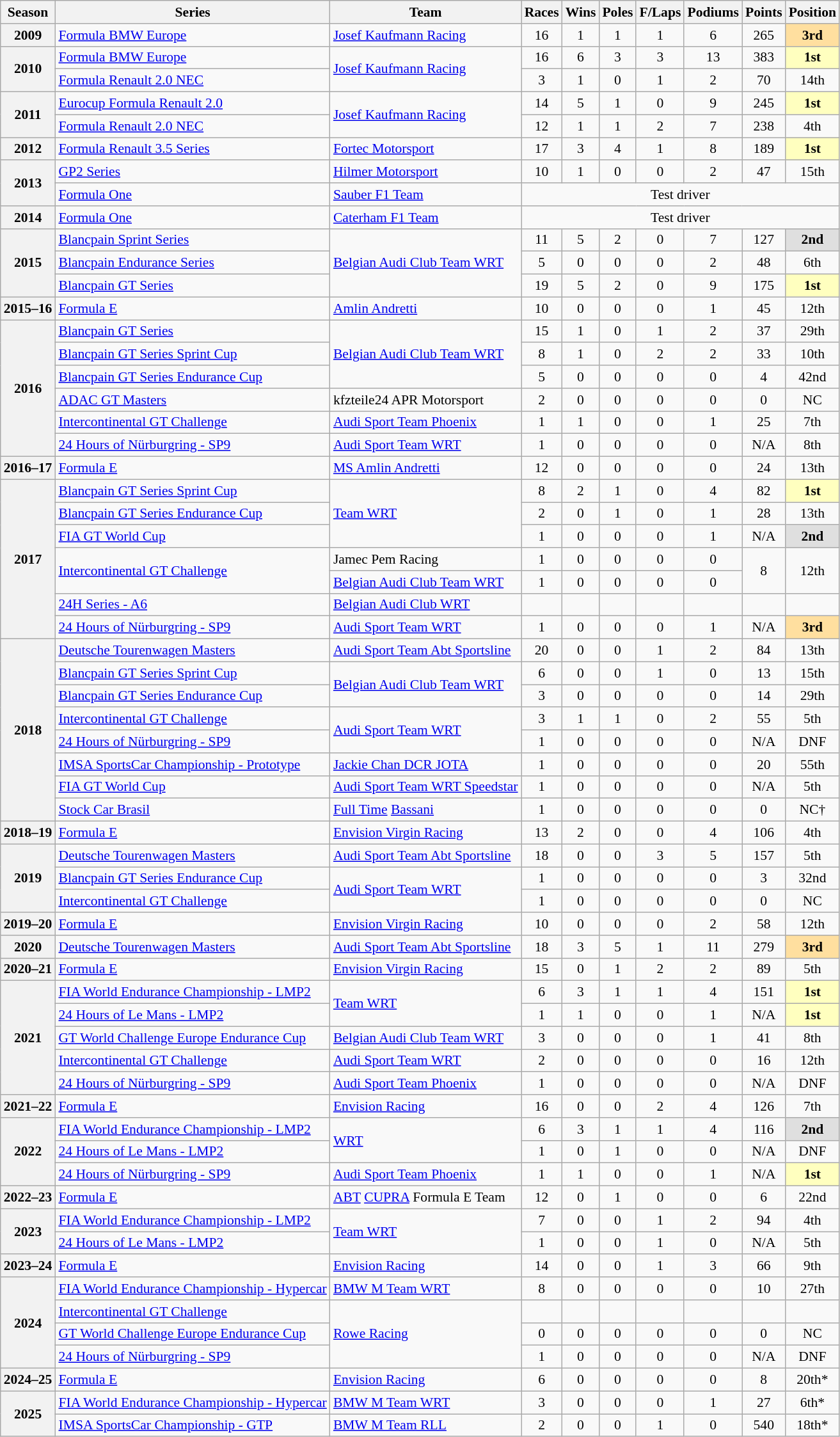<table class="wikitable" style="font-size: 90%; text-align:center">
<tr>
<th>Season</th>
<th>Series</th>
<th>Team</th>
<th>Races</th>
<th>Wins</th>
<th>Poles</th>
<th>F/Laps</th>
<th>Podiums</th>
<th>Points</th>
<th>Position</th>
</tr>
<tr>
<th>2009</th>
<td align=left><a href='#'>Formula BMW Europe</a></td>
<td align=left><a href='#'>Josef Kaufmann Racing</a></td>
<td>16</td>
<td>1</td>
<td>1</td>
<td>1</td>
<td>6</td>
<td>265</td>
<td style="background:#FFDF9F;"><strong>3rd</strong></td>
</tr>
<tr>
<th rowspan=2>2010</th>
<td align=left><a href='#'>Formula BMW Europe</a></td>
<td align=left rowspan=2><a href='#'>Josef Kaufmann Racing</a></td>
<td>16</td>
<td>6</td>
<td>3</td>
<td>3</td>
<td>13</td>
<td>383</td>
<td style="background:#FFFFBF;"><strong>1st</strong></td>
</tr>
<tr>
<td align=left><a href='#'>Formula Renault 2.0 NEC</a></td>
<td>3</td>
<td>1</td>
<td>0</td>
<td>1</td>
<td>2</td>
<td>70</td>
<td>14th</td>
</tr>
<tr>
<th rowspan=2>2011</th>
<td align=left><a href='#'>Eurocup Formula Renault 2.0</a></td>
<td align=left rowspan=2><a href='#'>Josef Kaufmann Racing</a></td>
<td>14</td>
<td>5</td>
<td>1</td>
<td>0</td>
<td>9</td>
<td>245</td>
<td style="background:#FFFFBF;"><strong>1st</strong></td>
</tr>
<tr>
<td align=left><a href='#'>Formula Renault 2.0 NEC</a></td>
<td>12</td>
<td>1</td>
<td>1</td>
<td>2</td>
<td>7</td>
<td>238</td>
<td>4th</td>
</tr>
<tr>
<th>2012</th>
<td align=left><a href='#'>Formula Renault 3.5 Series</a></td>
<td align=left><a href='#'>Fortec Motorsport</a></td>
<td>17</td>
<td>3</td>
<td>4</td>
<td>1</td>
<td>8</td>
<td>189</td>
<td style="background:#FFFFBF;"><strong>1st</strong></td>
</tr>
<tr>
<th rowspan=2>2013</th>
<td align=left><a href='#'>GP2 Series</a></td>
<td align=left><a href='#'>Hilmer Motorsport</a></td>
<td>10</td>
<td>1</td>
<td>0</td>
<td>0</td>
<td>2</td>
<td>47</td>
<td>15th</td>
</tr>
<tr>
<td align=left><a href='#'>Formula One</a></td>
<td align=left><a href='#'>Sauber F1 Team</a></td>
<td align="center" colspan=7>Test driver</td>
</tr>
<tr>
<th>2014</th>
<td align=left><a href='#'>Formula One</a></td>
<td align=left><a href='#'>Caterham F1 Team</a></td>
<td colspan=7>Test driver</td>
</tr>
<tr>
<th rowspan=3>2015</th>
<td align=left><a href='#'>Blancpain Sprint Series</a></td>
<td align=left rowspan=3><a href='#'>Belgian Audi Club Team WRT</a></td>
<td>11</td>
<td>5</td>
<td>2</td>
<td>0</td>
<td>7</td>
<td>127</td>
<td style="background:#DFDFDF;"><strong>2nd</strong></td>
</tr>
<tr>
<td align=left><a href='#'>Blancpain Endurance Series</a></td>
<td>5</td>
<td>0</td>
<td>0</td>
<td>0</td>
<td>2</td>
<td>48</td>
<td>6th</td>
</tr>
<tr>
<td align=left><a href='#'>Blancpain GT Series</a></td>
<td>19</td>
<td>5</td>
<td>2</td>
<td>0</td>
<td>9</td>
<td>175</td>
<td style="background:#FFFFBF;"><strong>1st</strong></td>
</tr>
<tr>
<th>2015–16</th>
<td align=left><a href='#'>Formula E</a></td>
<td align=left><a href='#'>Amlin Andretti</a></td>
<td>10</td>
<td>0</td>
<td>0</td>
<td>0</td>
<td>1</td>
<td>45</td>
<td>12th</td>
</tr>
<tr>
<th rowspan="6">2016</th>
<td align=left><a href='#'>Blancpain GT Series</a></td>
<td align=left rowspan=3><a href='#'>Belgian Audi Club Team WRT</a></td>
<td>15</td>
<td>1</td>
<td>0</td>
<td>1</td>
<td>2</td>
<td>37</td>
<td>29th</td>
</tr>
<tr>
<td align=left><a href='#'>Blancpain GT Series Sprint Cup</a></td>
<td>8</td>
<td>1</td>
<td>0</td>
<td>2</td>
<td>2</td>
<td>33</td>
<td>10th</td>
</tr>
<tr>
<td align=left><a href='#'>Blancpain GT Series Endurance Cup</a></td>
<td>5</td>
<td>0</td>
<td>0</td>
<td>0</td>
<td>0</td>
<td>4</td>
<td>42nd</td>
</tr>
<tr>
<td align=left><a href='#'>ADAC GT Masters</a></td>
<td align=left>kfzteile24 APR Motorsport</td>
<td>2</td>
<td>0</td>
<td>0</td>
<td>0</td>
<td>0</td>
<td>0</td>
<td>NC</td>
</tr>
<tr>
<td align=left><a href='#'>Intercontinental GT Challenge</a></td>
<td align=left><a href='#'>Audi Sport Team Phoenix</a></td>
<td>1</td>
<td>1</td>
<td>0</td>
<td>0</td>
<td>1</td>
<td>25</td>
<td>7th</td>
</tr>
<tr>
<td align=left><a href='#'>24 Hours of Nürburgring - SP9</a></td>
<td align=left><a href='#'>Audi Sport Team WRT</a></td>
<td>1</td>
<td>0</td>
<td>0</td>
<td>0</td>
<td>0</td>
<td>N/A</td>
<td>8th</td>
</tr>
<tr>
<th>2016–17</th>
<td align=left><a href='#'>Formula E</a></td>
<td align=left><a href='#'>MS Amlin Andretti</a></td>
<td>12</td>
<td>0</td>
<td>0</td>
<td>0</td>
<td>0</td>
<td>24</td>
<td>13th</td>
</tr>
<tr>
<th rowspan="7">2017</th>
<td align=left><a href='#'>Blancpain GT Series Sprint Cup</a></td>
<td align=left rowspan=3><a href='#'>Team WRT</a></td>
<td>8</td>
<td>2</td>
<td>1</td>
<td>0</td>
<td>4</td>
<td>82</td>
<td style="background:#FFFFBF;"><strong>1st</strong></td>
</tr>
<tr>
<td align=left><a href='#'>Blancpain GT Series Endurance Cup</a></td>
<td>2</td>
<td>0</td>
<td>1</td>
<td>0</td>
<td>1</td>
<td>28</td>
<td>13th</td>
</tr>
<tr>
<td align=left><a href='#'>FIA GT World Cup</a></td>
<td>1</td>
<td>0</td>
<td>0</td>
<td>0</td>
<td>1</td>
<td>N/A</td>
<td style="background:#DFDFDF;"><strong>2nd</strong></td>
</tr>
<tr>
<td rowspan="2" align="left"><a href='#'>Intercontinental GT Challenge</a></td>
<td align=left>Jamec Pem Racing</td>
<td>1</td>
<td>0</td>
<td>0</td>
<td>0</td>
<td>0</td>
<td rowspan="2">8</td>
<td rowspan="2">12th</td>
</tr>
<tr>
<td align=left><a href='#'>Belgian Audi Club Team WRT</a></td>
<td>1</td>
<td>0</td>
<td>0</td>
<td>0</td>
<td>0</td>
</tr>
<tr>
<td align=left><a href='#'>24H Series - A6</a></td>
<td align=left><a href='#'>Belgian Audi Club WRT</a></td>
<td></td>
<td></td>
<td></td>
<td></td>
<td></td>
<td></td>
<td></td>
</tr>
<tr>
<td align=left><a href='#'>24 Hours of Nürburgring - SP9</a></td>
<td align=left><a href='#'>Audi Sport Team WRT</a></td>
<td>1</td>
<td>0</td>
<td>0</td>
<td>0</td>
<td>1</td>
<td>N/A</td>
<td style="background:#FFDF9F;"><strong>3rd</strong></td>
</tr>
<tr>
<th rowspan="8">2018</th>
<td align="left"><a href='#'>Deutsche Tourenwagen Masters</a></td>
<td align="left"><a href='#'>Audi Sport Team Abt Sportsline</a></td>
<td>20</td>
<td>0</td>
<td>0</td>
<td>1</td>
<td>2</td>
<td>84</td>
<td>13th</td>
</tr>
<tr>
<td align=left><a href='#'>Blancpain GT Series Sprint Cup</a></td>
<td align=left rowspan=2><a href='#'>Belgian Audi Club Team WRT</a></td>
<td>6</td>
<td>0</td>
<td>0</td>
<td>1</td>
<td>0</td>
<td>13</td>
<td>15th</td>
</tr>
<tr>
<td align="left"><a href='#'>Blancpain GT Series Endurance Cup</a></td>
<td>3</td>
<td>0</td>
<td>0</td>
<td>0</td>
<td>0</td>
<td>14</td>
<td>29th</td>
</tr>
<tr>
<td align="left"><a href='#'>Intercontinental GT Challenge</a></td>
<td rowspan="2" align="left"><a href='#'>Audi Sport Team WRT</a></td>
<td>3</td>
<td>1</td>
<td>1</td>
<td>0</td>
<td>2</td>
<td>55</td>
<td>5th</td>
</tr>
<tr>
<td align=left><a href='#'>24 Hours of Nürburgring - SP9</a></td>
<td>1</td>
<td>0</td>
<td>0</td>
<td>0</td>
<td>0</td>
<td>N/A</td>
<td>DNF</td>
</tr>
<tr>
<td align="left"><a href='#'>IMSA SportsCar Championship - Prototype</a></td>
<td align="left"><a href='#'>Jackie Chan DCR JOTA</a></td>
<td>1</td>
<td>0</td>
<td>0</td>
<td>0</td>
<td>0</td>
<td>20</td>
<td>55th</td>
</tr>
<tr>
<td align=left><a href='#'>FIA GT World Cup</a></td>
<td align=left nowrap><a href='#'>Audi Sport Team WRT Speedstar</a></td>
<td>1</td>
<td>0</td>
<td>0</td>
<td>0</td>
<td>0</td>
<td>N/A</td>
<td>5th</td>
</tr>
<tr>
<td align=left><a href='#'>Stock Car Brasil</a></td>
<td align=left><a href='#'>Full Time</a> <a href='#'>Bassani</a></td>
<td>1</td>
<td>0</td>
<td>0</td>
<td>0</td>
<td>0</td>
<td>0</td>
<td>NC†</td>
</tr>
<tr>
<th>2018–19</th>
<td align=left><a href='#'>Formula E</a></td>
<td align=left><a href='#'>Envision Virgin Racing</a></td>
<td>13</td>
<td>2</td>
<td>0</td>
<td>0</td>
<td>4</td>
<td>106</td>
<td>4th</td>
</tr>
<tr>
<th rowspan=3>2019</th>
<td align=left><a href='#'>Deutsche Tourenwagen Masters</a></td>
<td align=left><a href='#'>Audi Sport Team Abt Sportsline</a></td>
<td>18</td>
<td>0</td>
<td>0</td>
<td>3</td>
<td>5</td>
<td>157</td>
<td>5th</td>
</tr>
<tr>
<td align=left><a href='#'>Blancpain GT Series Endurance Cup</a></td>
<td rowspan="2" align="left"><a href='#'>Audi Sport Team WRT</a></td>
<td>1</td>
<td>0</td>
<td>0</td>
<td>0</td>
<td>0</td>
<td>3</td>
<td>32nd</td>
</tr>
<tr>
<td align=left><a href='#'>Intercontinental GT Challenge</a></td>
<td>1</td>
<td>0</td>
<td>0</td>
<td>0</td>
<td>0</td>
<td>0</td>
<td>NC</td>
</tr>
<tr>
<th>2019–20</th>
<td align=left><a href='#'>Formula E</a></td>
<td align=left><a href='#'>Envision Virgin Racing</a></td>
<td>10</td>
<td>0</td>
<td>0</td>
<td>0</td>
<td>2</td>
<td>58</td>
<td>12th</td>
</tr>
<tr>
<th>2020</th>
<td align=left><a href='#'>Deutsche Tourenwagen Masters</a></td>
<td align=left><a href='#'>Audi Sport Team Abt Sportsline</a></td>
<td>18</td>
<td>3</td>
<td>5</td>
<td>1</td>
<td>11</td>
<td>279</td>
<td style="background:#FFDF9F;"><strong>3rd</strong></td>
</tr>
<tr>
<th>2020–21</th>
<td align=left><a href='#'>Formula E</a></td>
<td align=left><a href='#'>Envision Virgin Racing</a></td>
<td>15</td>
<td>0</td>
<td>1</td>
<td>2</td>
<td>2</td>
<td>89</td>
<td>5th</td>
</tr>
<tr>
<th rowspan="5">2021</th>
<td align=left><a href='#'>FIA World Endurance Championship - LMP2</a></td>
<td rowspan="2" align="left"><a href='#'>Team WRT</a></td>
<td>6</td>
<td>3</td>
<td>1</td>
<td>1</td>
<td>4</td>
<td>151</td>
<td style="background:#FFFFBF;"><strong>1st</strong></td>
</tr>
<tr>
<td align=left><a href='#'>24 Hours of Le Mans - LMP2</a></td>
<td>1</td>
<td>1</td>
<td>0</td>
<td>0</td>
<td>1</td>
<td>N/A</td>
<td style="background:#FFFFBF;"><strong>1st</strong></td>
</tr>
<tr>
<td align=left><a href='#'>GT World Challenge Europe Endurance Cup</a></td>
<td align=left><a href='#'>Belgian Audi Club Team WRT</a></td>
<td>3</td>
<td>0</td>
<td>0</td>
<td>0</td>
<td>1</td>
<td>41</td>
<td>8th</td>
</tr>
<tr>
<td align=left><a href='#'>Intercontinental GT Challenge</a></td>
<td align=left><a href='#'>Audi Sport Team WRT</a></td>
<td>2</td>
<td>0</td>
<td>0</td>
<td>0</td>
<td>0</td>
<td>16</td>
<td>12th</td>
</tr>
<tr>
<td align=left><a href='#'>24 Hours of Nürburgring - SP9</a></td>
<td align=left><a href='#'>Audi Sport Team Phoenix</a></td>
<td>1</td>
<td>0</td>
<td>0</td>
<td>0</td>
<td>0</td>
<td>N/A</td>
<td>DNF</td>
</tr>
<tr>
<th>2021–22</th>
<td align=left><a href='#'>Formula E</a></td>
<td align=left><a href='#'>Envision Racing</a></td>
<td>16</td>
<td>0</td>
<td>0</td>
<td>2</td>
<td>4</td>
<td>126</td>
<td>7th</td>
</tr>
<tr>
<th rowspan="3">2022</th>
<td align=left><a href='#'>FIA World Endurance Championship - LMP2</a></td>
<td rowspan="2" align="left"><a href='#'>WRT</a></td>
<td>6</td>
<td>3</td>
<td>1</td>
<td>1</td>
<td>4</td>
<td>116</td>
<td style="background:#DFDFDF;"><strong>2nd</strong></td>
</tr>
<tr>
<td align=left><a href='#'>24 Hours of Le Mans - LMP2</a></td>
<td>1</td>
<td>0</td>
<td>1</td>
<td>0</td>
<td>0</td>
<td>N/A</td>
<td>DNF</td>
</tr>
<tr>
<td align=left><a href='#'>24 Hours of Nürburgring - SP9</a></td>
<td align=left><a href='#'>Audi Sport Team Phoenix</a></td>
<td>1</td>
<td>1</td>
<td>0</td>
<td>0</td>
<td>1</td>
<td>N/A</td>
<td style="background:#FFFFBF;"><strong>1st</strong></td>
</tr>
<tr>
<th>2022–23</th>
<td align=left><a href='#'>Formula E</a></td>
<td align=left><a href='#'>ABT</a> <a href='#'>CUPRA</a> Formula E Team</td>
<td>12</td>
<td>0</td>
<td>1</td>
<td>0</td>
<td>0</td>
<td>6</td>
<td>22nd</td>
</tr>
<tr>
<th rowspan="2">2023</th>
<td align=left><a href='#'>FIA World Endurance Championship - LMP2</a></td>
<td rowspan="2" align="left"><a href='#'>Team WRT</a></td>
<td>7</td>
<td>0</td>
<td>0</td>
<td>1</td>
<td>2</td>
<td>94</td>
<td>4th</td>
</tr>
<tr>
<td align=left><a href='#'>24 Hours of Le Mans - LMP2</a></td>
<td>1</td>
<td>0</td>
<td>0</td>
<td>1</td>
<td>0</td>
<td>N/A</td>
<td>5th</td>
</tr>
<tr>
<th nowrap>2023–24</th>
<td align=left><a href='#'>Formula E</a></td>
<td align=left><a href='#'>Envision Racing</a></td>
<td>14</td>
<td>0</td>
<td>0</td>
<td>1</td>
<td>3</td>
<td>66</td>
<td>9th</td>
</tr>
<tr>
<th rowspan="4">2024</th>
<td align=left nowrap><a href='#'>FIA World Endurance Championship - Hypercar</a></td>
<td align=left><a href='#'>BMW M Team WRT</a></td>
<td>8</td>
<td>0</td>
<td>0</td>
<td>0</td>
<td>0</td>
<td>10</td>
<td>27th</td>
</tr>
<tr>
<td align=left><a href='#'>Intercontinental GT Challenge</a></td>
<td rowspan="3" align="left"><a href='#'>Rowe Racing</a></td>
<td></td>
<td></td>
<td></td>
<td></td>
<td></td>
<td></td>
<td></td>
</tr>
<tr>
<td align=left nowrap><a href='#'>GT World Challenge Europe Endurance Cup</a></td>
<td>0</td>
<td>0</td>
<td>0</td>
<td>0</td>
<td>0</td>
<td>0</td>
<td>NC</td>
</tr>
<tr>
<td align=left><a href='#'>24 Hours of Nürburgring - SP9</a></td>
<td>1</td>
<td>0</td>
<td>0</td>
<td>0</td>
<td>0</td>
<td>N/A</td>
<td>DNF</td>
</tr>
<tr>
<th>2024–25</th>
<td align=left><a href='#'>Formula E</a></td>
<td align=left><a href='#'>Envision Racing</a></td>
<td>6</td>
<td>0</td>
<td>0</td>
<td>0</td>
<td>0</td>
<td>8</td>
<td>20th*</td>
</tr>
<tr>
<th rowspan=2>2025</th>
<td align=left><a href='#'>FIA World Endurance Championship - Hypercar</a></td>
<td align=left><a href='#'>BMW M Team WRT</a></td>
<td>3</td>
<td>0</td>
<td>0</td>
<td>0</td>
<td>1</td>
<td>27</td>
<td>6th*</td>
</tr>
<tr>
<td align=left><a href='#'>IMSA SportsCar Championship - GTP</a></td>
<td align=left><a href='#'>BMW M Team RLL</a></td>
<td>2</td>
<td>0</td>
<td>0</td>
<td>1</td>
<td>0</td>
<td>540</td>
<td>18th*</td>
</tr>
</table>
